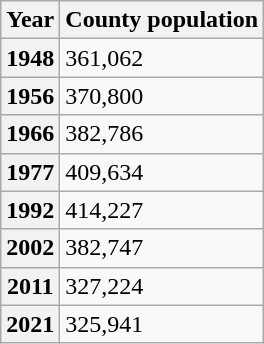<table class="wikitable">
<tr>
<th>Year</th>
<th>County population</th>
</tr>
<tr>
<th>1948</th>
<td>361,062 </td>
</tr>
<tr>
<th>1956</th>
<td>370,800 </td>
</tr>
<tr>
<th>1966</th>
<td>382,786 </td>
</tr>
<tr>
<th>1977</th>
<td>409,634 </td>
</tr>
<tr>
<th>1992</th>
<td>414,227 </td>
</tr>
<tr>
<th>2002</th>
<td>382,747 </td>
</tr>
<tr>
<th>2011</th>
<td>327,224 </td>
</tr>
<tr>
<th>2021</th>
<td>325,941 </td>
</tr>
</table>
